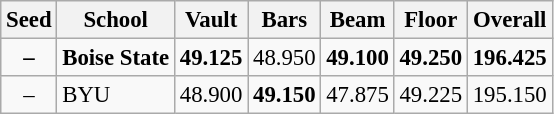<table class="wikitable" style="white-space:nowrap; font-size:95%; text-align:center">
<tr>
<th>Seed</th>
<th>School</th>
<th>Vault</th>
<th>Bars</th>
<th>Beam</th>
<th>Floor</th>
<th>Overall</th>
</tr>
<tr>
<td><strong>–</strong></td>
<td align=left><strong>Boise State</strong></td>
<td><strong>49.125</strong></td>
<td>48.950</td>
<td><strong>49.100</strong></td>
<td><strong>49.250</strong></td>
<td><strong>196.425</strong></td>
</tr>
<tr>
<td>–</td>
<td align=left>BYU</td>
<td>48.900</td>
<td><strong>49.150</strong></td>
<td>47.875</td>
<td>49.225</td>
<td>195.150</td>
</tr>
</table>
